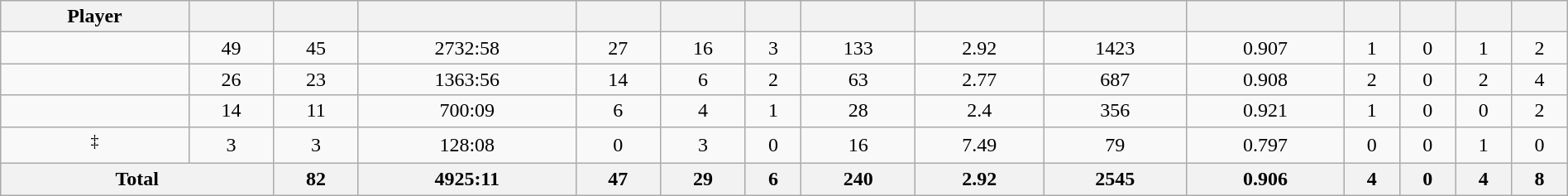<table class="wikitable sortable" style="width:100%; text-align:center;">
<tr>
<th>Player</th>
<th></th>
<th></th>
<th></th>
<th></th>
<th></th>
<th></th>
<th></th>
<th></th>
<th></th>
<th></th>
<th></th>
<th></th>
<th></th>
<th></th>
</tr>
<tr>
<td></td>
<td>49</td>
<td>45</td>
<td>2732:58</td>
<td>27</td>
<td>16</td>
<td>3</td>
<td>133</td>
<td>2.92</td>
<td>1423</td>
<td>0.907</td>
<td>1</td>
<td>0</td>
<td>1</td>
<td>2</td>
</tr>
<tr>
<td></td>
<td>26</td>
<td>23</td>
<td>1363:56</td>
<td>14</td>
<td>6</td>
<td>2</td>
<td>63</td>
<td>2.77</td>
<td>687</td>
<td>0.908</td>
<td>2</td>
<td>0</td>
<td>2</td>
<td>4</td>
</tr>
<tr>
<td></td>
<td>14</td>
<td>11</td>
<td>700:09</td>
<td>6</td>
<td>4</td>
<td>1</td>
<td>28</td>
<td>2.4</td>
<td>356</td>
<td>0.921</td>
<td>1</td>
<td>0</td>
<td>0</td>
<td>2</td>
</tr>
<tr>
<td><sup>‡</sup></td>
<td>3</td>
<td>3</td>
<td>128:08</td>
<td>0</td>
<td>3</td>
<td>0</td>
<td>16</td>
<td>7.49</td>
<td>79</td>
<td>0.797</td>
<td>0</td>
<td>0</td>
<td>1</td>
<td>0</td>
</tr>
<tr class="sortbottom">
<th colspan=2>Total</th>
<th>82</th>
<th>4925:11</th>
<th>47</th>
<th>29</th>
<th>6</th>
<th>240</th>
<th>2.92</th>
<th>2545</th>
<th>0.906</th>
<th>4</th>
<th>0</th>
<th>4</th>
<th>8</th>
</tr>
</table>
